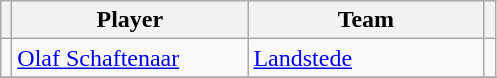<table class="wikitable">
<tr>
<th></th>
<th width=150>Player</th>
<th width=150>Team</th>
<th></th>
</tr>
<tr>
<td></td>
<td> <a href='#'>Olaf Schaftenaar</a></td>
<td><a href='#'> Landstede</a></td>
<td></td>
</tr>
<tr>
</tr>
</table>
